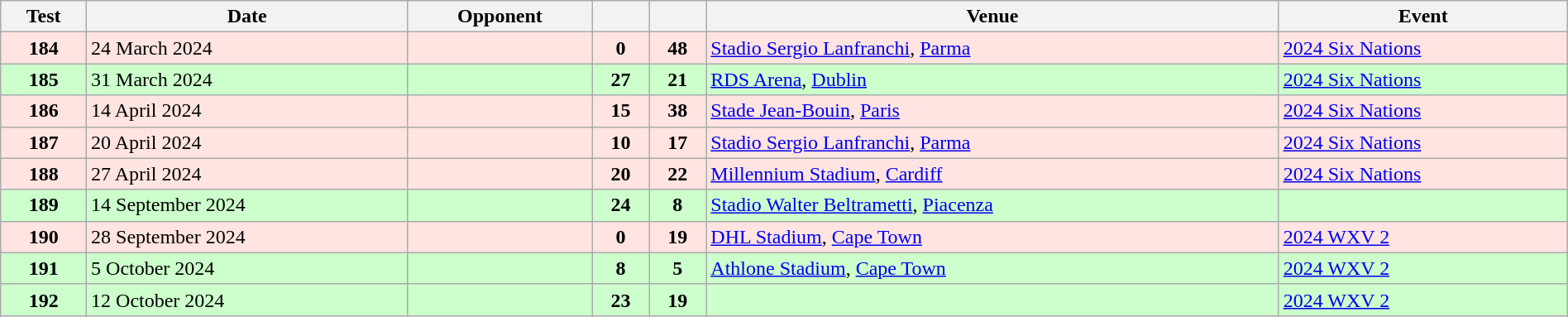<table class="wikitable sortable" style="width:100%">
<tr>
<th>Test</th>
<th>Date</th>
<th>Opponent</th>
<th></th>
<th></th>
<th>Venue</th>
<th>Event</th>
</tr>
<tr bgcolor=#FFE4E1>
<td align="center"><strong>184</strong></td>
<td>24 March 2024</td>
<td></td>
<td align="center"><strong>0</strong></td>
<td align="center"><strong>48</strong></td>
<td><a href='#'>Stadio Sergio Lanfranchi</a>, <a href='#'>Parma</a></td>
<td><a href='#'>2024 Six Nations</a></td>
</tr>
<tr bgcolor=#CCFFCC>
<td align="center"><strong>185</strong></td>
<td>31 March 2024</td>
<td></td>
<td align="center"><strong>27</strong></td>
<td align="center"><strong>21</strong></td>
<td><a href='#'>RDS Arena</a>, <a href='#'>Dublin</a></td>
<td><a href='#'>2024 Six Nations</a></td>
</tr>
<tr bgcolor=#FFE4E1>
<td align="center"><strong>186</strong></td>
<td>14 April 2024</td>
<td></td>
<td align="center"><strong>15</strong></td>
<td align="center"><strong>38</strong></td>
<td><a href='#'>Stade Jean-Bouin</a>, <a href='#'>Paris</a></td>
<td><a href='#'>2024 Six Nations</a></td>
</tr>
<tr bgcolor="FFE4E1">
<td align="center"><strong>187</strong></td>
<td>20 April 2024</td>
<td></td>
<td align="center"><strong>10</strong></td>
<td align="center"><strong>17</strong></td>
<td><a href='#'>Stadio Sergio Lanfranchi</a>, <a href='#'>Parma</a></td>
<td><a href='#'>2024 Six Nations</a></td>
</tr>
<tr bgcolor="FFE4E1">
<td align="center"><strong>188</strong></td>
<td>27 April 2024</td>
<td></td>
<td align="center"><strong>20</strong></td>
<td align="center"><strong>22</strong></td>
<td><a href='#'>Millennium Stadium</a>, <a href='#'>Cardiff</a></td>
<td><a href='#'>2024 Six Nations</a></td>
</tr>
<tr bgcolor="#ccffcc">
<td align="center"><strong>189</strong></td>
<td>14 September 2024</td>
<td></td>
<td align="center"><strong>24</strong></td>
<td align="center"><strong>8</strong></td>
<td><a href='#'>Stadio Walter Beltrametti</a>, <a href='#'>Piacenza</a></td>
<td></td>
</tr>
<tr bgcolor="FFE4E1">
<td align="center"><strong>190</strong></td>
<td>28 September 2024</td>
<td></td>
<td align="center"><strong>0</strong></td>
<td align="center"><strong>19</strong></td>
<td><a href='#'>DHL Stadium</a>, <a href='#'>Cape Town</a></td>
<td><a href='#'>2024 WXV 2</a></td>
</tr>
<tr bgcolor="#ccffcc">
<td align="center"><strong>191</strong></td>
<td>5 October 2024</td>
<td></td>
<td align="center"><strong>8</strong></td>
<td align="center"><strong>5</strong></td>
<td><a href='#'>Athlone Stadium</a>, <a href='#'>Cape Town</a></td>
<td><a href='#'>2024 WXV 2</a></td>
</tr>
<tr bgcolor="#ccffcc">
<td align="center"><strong>192</strong></td>
<td>12 October 2024</td>
<td></td>
<td align="center"><strong>23</strong></td>
<td align="center"><strong>19</strong></td>
<td></td>
<td><a href='#'>2024 WXV 2</a></td>
</tr>
</table>
